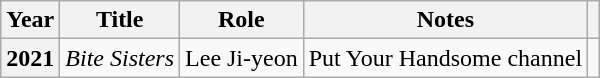<table class="wikitable sortable plainrowheaders">
<tr>
<th scope="col">Year</th>
<th scope="col">Title</th>
<th scope="col">Role</th>
<th scope="col">Notes</th>
<th scope="col" class="unsortable"></th>
</tr>
<tr>
<th scope="row">2021</th>
<td><em>Bite Sisters</em></td>
<td>Lee Ji-yeon</td>
<td>Put Your Handsome channel</td>
<td></td>
</tr>
</table>
